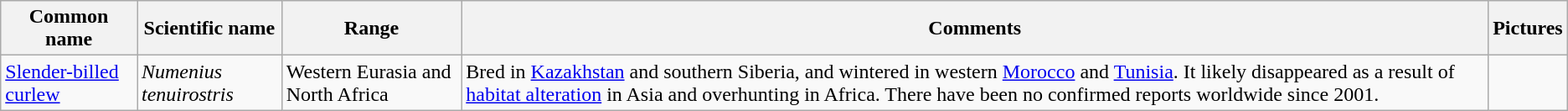<table class="wikitable sortable">
<tr>
<th>Common name</th>
<th>Scientific name</th>
<th>Range</th>
<th class="unsortable">Comments</th>
<th class="unsortable">Pictures</th>
</tr>
<tr>
<td><a href='#'>Slender-billed curlew</a></td>
<td><em>Numenius tenuirostris</em></td>
<td>Western Eurasia and North Africa</td>
<td>Bred in <a href='#'>Kazakhstan</a> and southern Siberia, and wintered in western <a href='#'>Morocco</a> and <a href='#'>Tunisia</a>. It likely disappeared as a result of <a href='#'>habitat alteration</a> in Asia and overhunting in Africa. There have been no confirmed reports worldwide since 2001.</td>
<td></td>
</tr>
</table>
